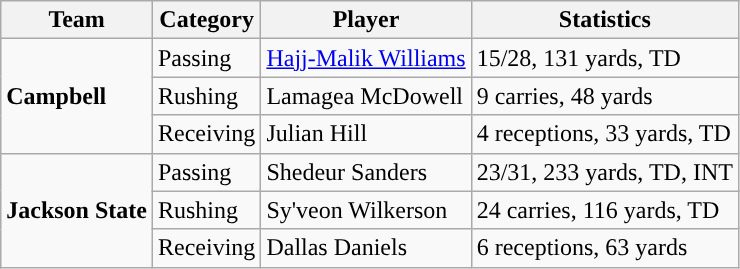<table class="wikitable" style="float: left;">
<tr>
<th>Team</th>
<th>Category</th>
<th>Player</th>
<th>Statistics</th>
</tr>
<tr>
<td rowspan=3><strong>Campbell</strong></td>
<td>Passing</td>
<td><a href='#'>Hajj-Malik Williams</a></td>
<td>15/28, 131 yards, TD</td>
</tr>
<tr>
<td>Rushing</td>
<td>Lamagea McDowell</td>
<td>9 carries, 48 yards</td>
</tr>
<tr>
<td>Receiving</td>
<td>Julian Hill</td>
<td>4 receptions, 33 yards, TD</td>
</tr>
<tr>
<td rowspan=3><strong>Jackson State</strong></td>
<td>Passing</td>
<td>Shedeur Sanders</td>
<td>23/31, 233 yards, TD, INT</td>
</tr>
<tr>
<td>Rushing</td>
<td>Sy'veon Wilkerson</td>
<td>24 carries, 116 yards, TD</td>
</tr>
<tr>
<td>Receiving</td>
<td>Dallas Daniels</td>
<td>6 receptions, 63 yards</td>
</tr>
</table>
